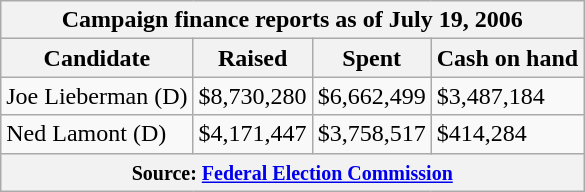<table class="wikitable sortable">
<tr>
<th colspan=4>Campaign finance reports as of July 19, 2006</th>
</tr>
<tr style="text-align:center;">
<th>Candidate</th>
<th>Raised</th>
<th>Spent</th>
<th>Cash on hand</th>
</tr>
<tr>
<td>Joe Lieberman (D)</td>
<td>$8,730,280</td>
<td>$6,662,499</td>
<td>$3,487,184</td>
</tr>
<tr>
<td>Ned Lamont (D)</td>
<td>$4,171,447</td>
<td>$3,758,517</td>
<td>$414,284</td>
</tr>
<tr>
<th colspan="4"><small>Source: <a href='#'>Federal Election Commission</a></small></th>
</tr>
</table>
